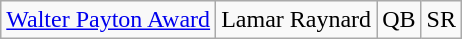<table class="wikitable">
<tr>
<td><a href='#'>Walter Payton Award</a></td>
<td>Lamar Raynard</td>
<td>QB</td>
<td>SR</td>
</tr>
</table>
